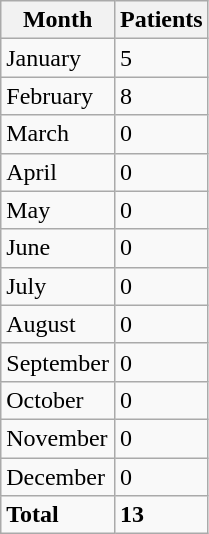<table class="wikitable">
<tr>
<th>Month</th>
<th>Patients</th>
</tr>
<tr>
<td>January</td>
<td>5</td>
</tr>
<tr>
<td>February</td>
<td>8</td>
</tr>
<tr>
<td>March</td>
<td>0</td>
</tr>
<tr>
<td>April</td>
<td>0</td>
</tr>
<tr>
<td>May</td>
<td>0</td>
</tr>
<tr>
<td>June</td>
<td>0</td>
</tr>
<tr>
<td>July</td>
<td>0</td>
</tr>
<tr>
<td>August</td>
<td>0</td>
</tr>
<tr>
<td>September</td>
<td>0</td>
</tr>
<tr>
<td>October</td>
<td>0</td>
</tr>
<tr>
<td>November</td>
<td>0</td>
</tr>
<tr>
<td>December</td>
<td>0</td>
</tr>
<tr>
<td><strong>Total</strong></td>
<td><strong>13</strong></td>
</tr>
</table>
